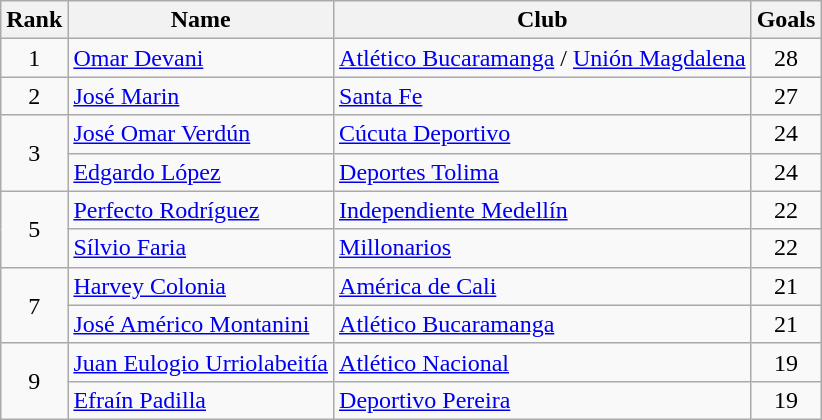<table class="wikitable" border="1">
<tr>
<th>Rank</th>
<th>Name</th>
<th>Club</th>
<th>Goals</th>
</tr>
<tr>
<td align=center>1</td>
<td> <a href='#'>Omar Devani</a></td>
<td><a href='#'>Atlético Bucaramanga</a> / <a href='#'>Unión Magdalena</a></td>
<td align=center>28</td>
</tr>
<tr>
<td align=center>2</td>
<td> <a href='#'>José Marin</a></td>
<td><a href='#'>Santa Fe</a></td>
<td align=center>27</td>
</tr>
<tr>
<td rowspan=2 align=center>3</td>
<td> <a href='#'>José Omar Verdún</a></td>
<td><a href='#'>Cúcuta Deportivo</a></td>
<td align=center>24</td>
</tr>
<tr>
<td> <a href='#'>Edgardo López</a></td>
<td><a href='#'>Deportes Tolima</a></td>
<td align=center>24</td>
</tr>
<tr>
<td rowspan=2 align=center>5</td>
<td> <a href='#'>Perfecto Rodríguez</a></td>
<td><a href='#'>Independiente Medellín</a></td>
<td align=center>22</td>
</tr>
<tr>
<td> <a href='#'>Sílvio Faria</a></td>
<td><a href='#'>Millonarios</a></td>
<td align=center>22</td>
</tr>
<tr>
<td rowspan=2 align=center>7</td>
<td> <a href='#'>Harvey Colonia</a></td>
<td><a href='#'>América de Cali</a></td>
<td align=center>21</td>
</tr>
<tr>
<td> <a href='#'>José Américo Montanini</a></td>
<td><a href='#'>Atlético Bucaramanga</a></td>
<td align=center>21</td>
</tr>
<tr>
<td rowspan=2 align=center>9</td>
<td> <a href='#'>Juan Eulogio Urriolabeitía</a></td>
<td><a href='#'>Atlético Nacional</a></td>
<td align=center>19</td>
</tr>
<tr>
<td> <a href='#'>Efraín Padilla</a></td>
<td><a href='#'>Deportivo Pereira</a></td>
<td align=center>19</td>
</tr>
</table>
